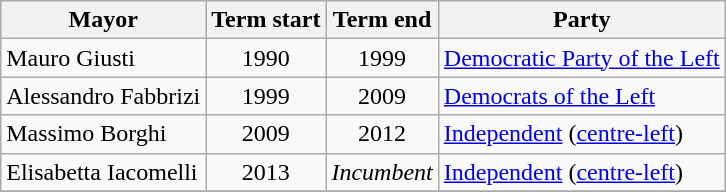<table class="wikitable">
<tr>
<th>Mayor</th>
<th>Term start</th>
<th>Term end</th>
<th>Party</th>
</tr>
<tr>
<td>Mauro Giusti</td>
<td align=center>1990</td>
<td align=center>1999</td>
<td><a href='#'>Democratic Party of the Left</a></td>
</tr>
<tr>
<td>Alessandro Fabbrizi</td>
<td align=center>1999</td>
<td align=center>2009</td>
<td><a href='#'>Democrats of the Left</a></td>
</tr>
<tr>
<td>Massimo Borghi</td>
<td align=center>2009</td>
<td align=center>2012</td>
<td><a href='#'>Independent</a> (<a href='#'>centre-left</a>)</td>
</tr>
<tr>
<td>Elisabetta Iacomelli</td>
<td align=center>2013</td>
<td align=center><em>Incumbent</em></td>
<td><a href='#'>Independent</a> (<a href='#'>centre-left</a>)</td>
</tr>
<tr>
</tr>
</table>
